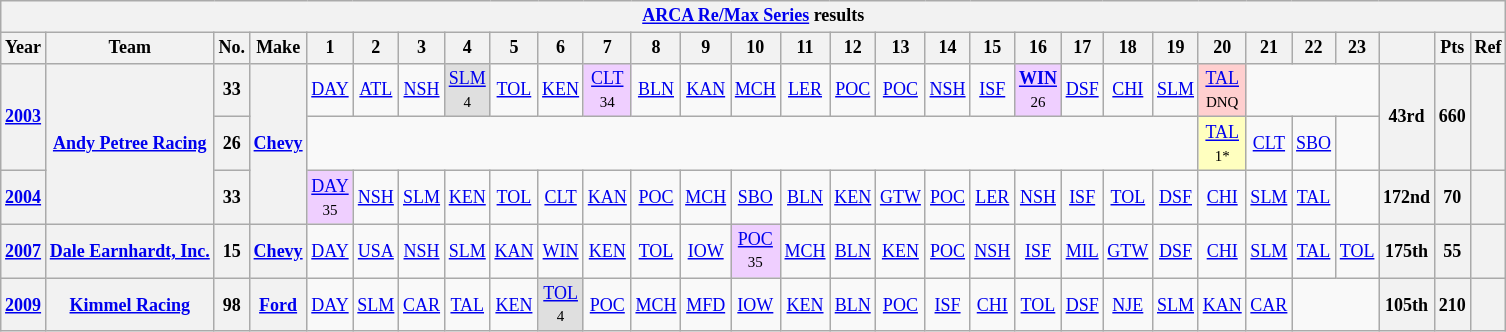<table class="wikitable" style="text-align:center; font-size:75%">
<tr>
<th colspan=30><a href='#'>ARCA Re/Max Series</a> results</th>
</tr>
<tr>
<th>Year</th>
<th>Team</th>
<th>No.</th>
<th>Make</th>
<th>1</th>
<th>2</th>
<th>3</th>
<th>4</th>
<th>5</th>
<th>6</th>
<th>7</th>
<th>8</th>
<th>9</th>
<th>10</th>
<th>11</th>
<th>12</th>
<th>13</th>
<th>14</th>
<th>15</th>
<th>16</th>
<th>17</th>
<th>18</th>
<th>19</th>
<th>20</th>
<th>21</th>
<th>22</th>
<th>23</th>
<th></th>
<th>Pts</th>
<th>Ref</th>
</tr>
<tr>
<th rowspan=2><a href='#'>2003</a></th>
<th rowspan=3><a href='#'>Andy Petree Racing</a></th>
<th>33</th>
<th rowspan=3><a href='#'>Chevy</a></th>
<td><a href='#'>DAY</a></td>
<td><a href='#'>ATL</a></td>
<td><a href='#'>NSH</a></td>
<td style="background:#DFDFDF;"><a href='#'>SLM</a><br><small>4</small></td>
<td><a href='#'>TOL</a></td>
<td><a href='#'>KEN</a></td>
<td style="background:#EFCFFF;"><a href='#'>CLT</a><br><small>34</small></td>
<td><a href='#'>BLN</a></td>
<td><a href='#'>KAN</a></td>
<td><a href='#'>MCH</a></td>
<td><a href='#'>LER</a></td>
<td><a href='#'>POC</a></td>
<td><a href='#'>POC</a></td>
<td><a href='#'>NSH</a></td>
<td><a href='#'>ISF</a></td>
<td style="background:#EFCFFF;"><strong><a href='#'>WIN</a></strong><br><small>26</small></td>
<td><a href='#'>DSF</a></td>
<td><a href='#'>CHI</a></td>
<td><a href='#'>SLM</a></td>
<td style="background:#FFCFCF;"><a href='#'>TAL</a><br><small>DNQ</small></td>
<td colspan=3></td>
<th rowspan=2>43rd</th>
<th rowspan=2>660</th>
<th rowspan=2></th>
</tr>
<tr>
<th>26</th>
<td colspan=19></td>
<td style="background:#FFFFBF;"><a href='#'>TAL</a><br><small>1*</small></td>
<td><a href='#'>CLT</a></td>
<td><a href='#'>SBO</a></td>
<td></td>
</tr>
<tr>
<th><a href='#'>2004</a></th>
<th>33</th>
<td style="background:#EFCFFF;"><a href='#'>DAY</a><br><small>35</small></td>
<td><a href='#'>NSH</a></td>
<td><a href='#'>SLM</a></td>
<td><a href='#'>KEN</a></td>
<td><a href='#'>TOL</a></td>
<td><a href='#'>CLT</a></td>
<td><a href='#'>KAN</a></td>
<td><a href='#'>POC</a></td>
<td><a href='#'>MCH</a></td>
<td><a href='#'>SBO</a></td>
<td><a href='#'>BLN</a></td>
<td><a href='#'>KEN</a></td>
<td><a href='#'>GTW</a></td>
<td><a href='#'>POC</a></td>
<td><a href='#'>LER</a></td>
<td><a href='#'>NSH</a></td>
<td><a href='#'>ISF</a></td>
<td><a href='#'>TOL</a></td>
<td><a href='#'>DSF</a></td>
<td><a href='#'>CHI</a></td>
<td><a href='#'>SLM</a></td>
<td><a href='#'>TAL</a></td>
<td></td>
<th>172nd</th>
<th>70</th>
<th></th>
</tr>
<tr>
<th><a href='#'>2007</a></th>
<th><a href='#'>Dale Earnhardt, Inc.</a></th>
<th>15</th>
<th><a href='#'>Chevy</a></th>
<td><a href='#'>DAY</a></td>
<td><a href='#'>USA</a></td>
<td><a href='#'>NSH</a></td>
<td><a href='#'>SLM</a></td>
<td><a href='#'>KAN</a></td>
<td><a href='#'>WIN</a></td>
<td><a href='#'>KEN</a></td>
<td><a href='#'>TOL</a></td>
<td><a href='#'>IOW</a></td>
<td style="background:#EFCFFF;"><a href='#'>POC</a><br><small>35</small></td>
<td><a href='#'>MCH</a></td>
<td><a href='#'>BLN</a></td>
<td><a href='#'>KEN</a></td>
<td><a href='#'>POC</a></td>
<td><a href='#'>NSH</a></td>
<td><a href='#'>ISF</a></td>
<td><a href='#'>MIL</a></td>
<td><a href='#'>GTW</a></td>
<td><a href='#'>DSF</a></td>
<td><a href='#'>CHI</a></td>
<td><a href='#'>SLM</a></td>
<td><a href='#'>TAL</a></td>
<td><a href='#'>TOL</a></td>
<th>175th</th>
<th>55</th>
<th></th>
</tr>
<tr>
<th><a href='#'>2009</a></th>
<th><a href='#'>Kimmel Racing</a></th>
<th>98</th>
<th><a href='#'>Ford</a></th>
<td><a href='#'>DAY</a></td>
<td><a href='#'>SLM</a></td>
<td><a href='#'>CAR</a></td>
<td><a href='#'>TAL</a></td>
<td><a href='#'>KEN</a></td>
<td style="background:#DFDFDF;"><a href='#'>TOL</a><br><small>4</small></td>
<td><a href='#'>POC</a></td>
<td><a href='#'>MCH</a></td>
<td><a href='#'>MFD</a></td>
<td><a href='#'>IOW</a></td>
<td><a href='#'>KEN</a></td>
<td><a href='#'>BLN</a></td>
<td><a href='#'>POC</a></td>
<td><a href='#'>ISF</a></td>
<td><a href='#'>CHI</a></td>
<td><a href='#'>TOL</a></td>
<td><a href='#'>DSF</a></td>
<td><a href='#'>NJE</a></td>
<td><a href='#'>SLM</a></td>
<td><a href='#'>KAN</a></td>
<td><a href='#'>CAR</a></td>
<td colspan=2></td>
<th>105th</th>
<th>210</th>
<th></th>
</tr>
</table>
